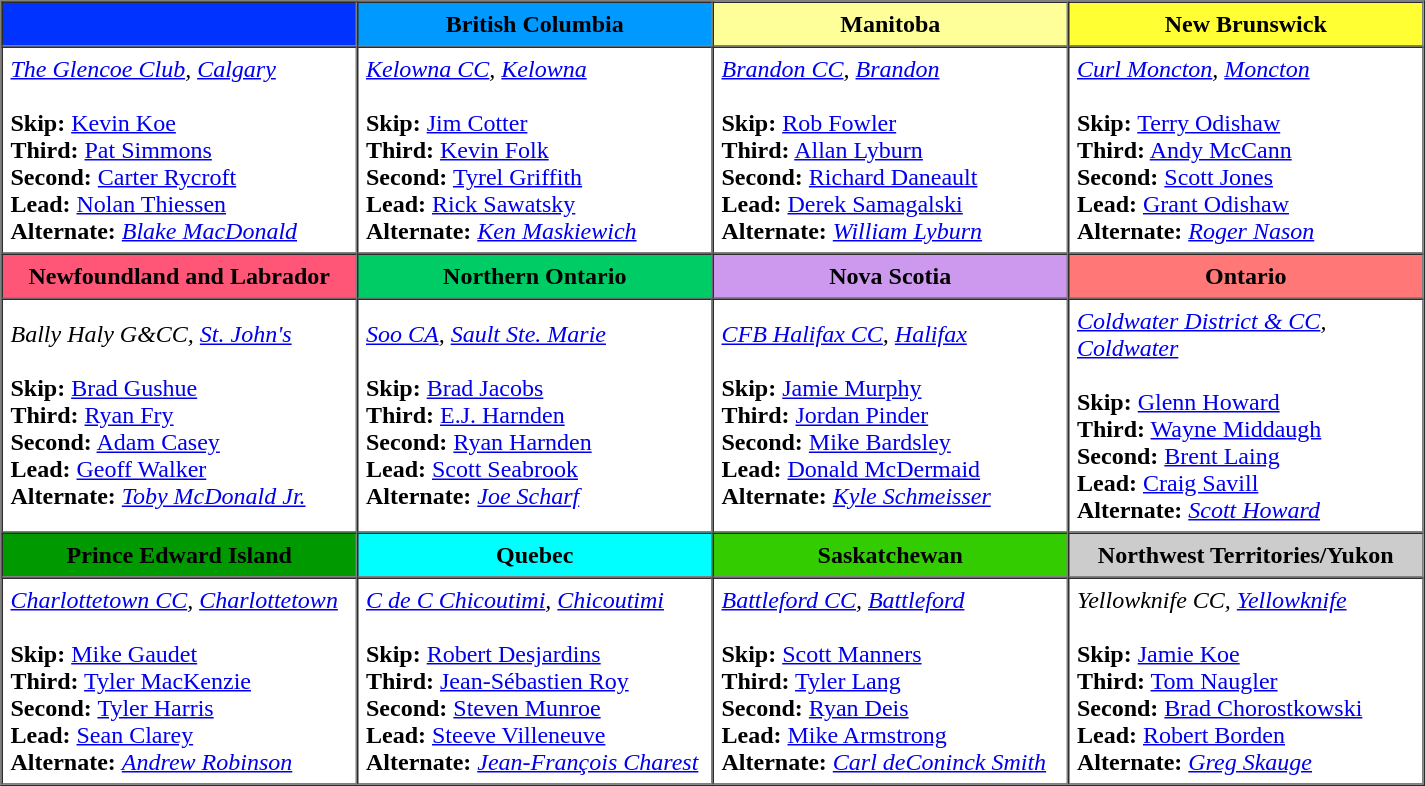<table border=1 cellpadding=5 cellspacing=0>
<tr>
<th bgcolor="#0033ff" width="225"></th>
<th bgcolor="#0099ff" width="225">British Columbia</th>
<th bgcolor="#ffff99" width="225">Manitoba</th>
<th bgcolor="#ffff33" width="225">New Brunswick</th>
</tr>
<tr align=center>
<td align=left><em><a href='#'>The Glencoe Club</a>, <a href='#'>Calgary</a></em> <br><br><strong>Skip:</strong>  <a href='#'>Kevin Koe</a><br>
<strong>Third:</strong>  <a href='#'>Pat Simmons</a><br>
<strong>Second:</strong> <a href='#'>Carter Rycroft</a> <br>
<strong>Lead:</strong> <a href='#'>Nolan Thiessen</a><br>
<strong>Alternate:</strong> <em><a href='#'>Blake MacDonald</a></em></td>
<td align=left><em><a href='#'>Kelowna CC</a>, <a href='#'>Kelowna</a></em><br><br><strong>Skip:</strong> <a href='#'>Jim Cotter</a><br>
<strong>Third:</strong> <a href='#'>Kevin Folk</a> <br>
<strong>Second:</strong> <a href='#'>Tyrel Griffith</a> <br>
<strong>Lead:</strong> <a href='#'>Rick Sawatsky</a><br>
<strong>Alternate:</strong> <em><a href='#'>Ken Maskiewich</a></em></td>
<td align=left><em><a href='#'>Brandon CC</a>, <a href='#'>Brandon</a></em> <br><br><strong>Skip:</strong> <a href='#'>Rob Fowler</a> <br>
<strong>Third:</strong> <a href='#'>Allan Lyburn</a> <br>
<strong>Second:</strong> <a href='#'>Richard Daneault</a> <br>
<strong>Lead:</strong> <a href='#'>Derek Samagalski</a> <br>
<strong>Alternate:</strong> <em><a href='#'>William Lyburn</a></em></td>
<td align=left><em><a href='#'>Curl Moncton</a>, <a href='#'>Moncton</a></em><br><br><strong>Skip:</strong> <a href='#'>Terry Odishaw</a> <br>
<strong>Third:</strong> <a href='#'>Andy McCann</a> <br>
<strong>Second:</strong> <a href='#'>Scott Jones</a> <br>
<strong>Lead:</strong> <a href='#'>Grant Odishaw</a> <br>
<strong>Alternate:</strong> <em><a href='#'>Roger Nason</a></em></td>
</tr>
<tr border=1 cellpadding=5 cellspacing=0>
<th bgcolor="#ff5577" width="200">Newfoundland and Labrador</th>
<th bgcolor="#00CC66" width="200">Northern Ontario</th>
<th bgcolor="#cc99ee" width="200">Nova Scotia</th>
<th bgcolor="#ff7777" width="200">Ontario</th>
</tr>
<tr align=center>
<td align=left><em>Bally Haly G&CC, <a href='#'>St. John's</a></em> <br><br><strong>Skip:</strong> <a href='#'>Brad Gushue</a> <br>
<strong>Third:</strong> <a href='#'>Ryan Fry</a> <br>
<strong>Second:</strong> <a href='#'>Adam Casey</a> <br>
<strong>Lead:</strong>  <a href='#'>Geoff Walker</a> <br>
<strong>Alternate:</strong> <em><a href='#'>Toby McDonald Jr.</a></em></td>
<td align=left><em><a href='#'>Soo CA</a>,  <a href='#'>Sault Ste. Marie</a></em> <br><br><strong>Skip:</strong> <a href='#'>Brad Jacobs</a> <br>
<strong>Third:</strong> <a href='#'>E.J. Harnden</a> <br>
<strong>Second:</strong> <a href='#'>Ryan Harnden</a> <br>
<strong>Lead:</strong> <a href='#'>Scott Seabrook</a> <br>
<strong>Alternate:</strong> <em><a href='#'>Joe Scharf</a></em></td>
<td align=left><em><a href='#'>CFB Halifax CC</a>, <a href='#'>Halifax</a></em> <br><br><strong>Skip:</strong>  <a href='#'>Jamie Murphy</a><br>
<strong>Third:</strong> <a href='#'>Jordan Pinder</a><br>
<strong>Second:</strong> <a href='#'>Mike Bardsley</a><br>
<strong>Lead:</strong> <a href='#'>Donald McDermaid</a><br>
<strong>Alternate:</strong> <em><a href='#'>Kyle Schmeisser</a></em></td>
<td align=left><em><a href='#'>Coldwater District & CC</a>, <a href='#'>Coldwater</a></em> <br><br><strong>Skip:</strong> <a href='#'>Glenn Howard</a> <br>
<strong>Third:</strong> <a href='#'>Wayne Middaugh</a> <br>
<strong>Second:</strong> <a href='#'>Brent Laing</a> <br>
<strong>Lead:</strong> <a href='#'>Craig Savill</a> <br>
<strong>Alternate:</strong>  <em><a href='#'>Scott Howard</a></em></td>
</tr>
<tr border=1 cellpadding=5 cellspacing=0>
<th bgcolor="#009900" width="200">Prince Edward Island</th>
<th bgcolor="#00ffff" width="200">Quebec</th>
<th bgcolor="#33cc00" width="200">Saskatchewan</th>
<th bgcolor="#cccccc" width="200">Northwest Territories/Yukon</th>
</tr>
<tr align=center>
<td align=left><em><a href='#'>Charlottetown CC</a>, <a href='#'>Charlottetown</a><br></em><br><strong>Skip:</strong> <a href='#'>Mike Gaudet</a><br>
<strong>Third:</strong> <a href='#'>Tyler MacKenzie</a><br>
<strong>Second:</strong> <a href='#'>Tyler Harris</a><br>
<strong>Lead:</strong> <a href='#'>Sean Clarey</a> <br>
<strong>Alternate:</strong> <em><a href='#'>Andrew Robinson</a></em></td>
<td align=left><em><a href='#'>C de C Chicoutimi</a>, <a href='#'>Chicoutimi</a><br></em><br><strong>Skip:</strong> <a href='#'>Robert Desjardins</a> <br>
<strong>Third:</strong> <a href='#'>Jean-Sébastien Roy</a> <br>
<strong>Second:</strong> <a href='#'>Steven Munroe</a> <br>
<strong>Lead:</strong> <a href='#'>Steeve Villeneuve</a> <br>
<strong>Alternate:</strong> <em><a href='#'>Jean-François Charest</a></em></td>
<td align=left><em><a href='#'>Battleford CC</a>, <a href='#'>Battleford</a><br></em><br><strong>Skip:</strong>  <a href='#'>Scott Manners</a> <br>
<strong>Third:</strong> <a href='#'>Tyler Lang</a> <br>
<strong>Second:</strong> <a href='#'>Ryan Deis</a> <br>
<strong>Lead:</strong> <a href='#'>Mike Armstrong</a> <br>
<strong>Alternate:</strong>  <em><a href='#'>Carl deConinck Smith</a></em></td>
<td align=left><em>Yellowknife CC, <a href='#'>Yellowknife</a><br></em><br><strong>Skip:</strong>  <a href='#'>Jamie Koe</a><br>
<strong>Third:</strong> <a href='#'>Tom Naugler</a><br>
<strong>Second:</strong> <a href='#'>Brad Chorostkowski</a><br>
<strong>Lead:</strong> <a href='#'>Robert Borden</a><br>
<strong>Alternate:</strong> <em><a href='#'>Greg Skauge</a></em></td>
</tr>
</table>
